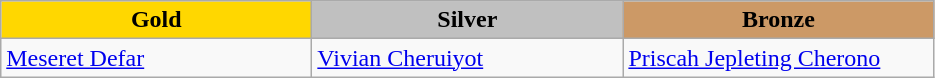<table class="wikitable" style="text-align:left">
<tr align="center">
<td width=200 bgcolor=gold><strong>Gold</strong></td>
<td width=200 bgcolor=silver><strong>Silver</strong></td>
<td width=200 bgcolor=CC9966><strong>Bronze</strong></td>
</tr>
<tr>
<td><a href='#'>Meseret Defar</a><br><em></em></td>
<td><a href='#'>Vivian Cheruiyot</a><br><em></em></td>
<td><a href='#'>Priscah Jepleting Cherono</a><br><em></em></td>
</tr>
</table>
